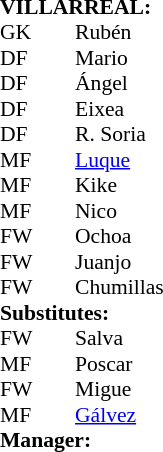<table style="font-size: 90%" cellspacing="0" cellpadding="0">
<tr>
<td colspan="4"><strong>VILLARREAL:</strong></td>
</tr>
<tr>
<th width=25></th>
<th width=25></th>
</tr>
<tr>
<td>GK</td>
<td><strong> </strong></td>
<td> Rubén</td>
</tr>
<tr>
<td>DF</td>
<td><strong> </strong></td>
<td> Mario</td>
</tr>
<tr>
<td>DF</td>
<td><strong> </strong></td>
<td> Ángel</td>
</tr>
<tr>
<td>DF</td>
<td><strong> </strong></td>
<td> Eixea</td>
</tr>
<tr>
<td>DF</td>
<td><strong> </strong></td>
<td> R. Soria</td>
</tr>
<tr>
<td>MF</td>
<td><strong> </strong></td>
<td> <a href='#'>Luque</a></td>
<td></td>
</tr>
<tr>
<td>MF</td>
<td><strong> </strong></td>
<td> Kike</td>
<td></td>
</tr>
<tr>
<td>MF</td>
<td><strong> </strong></td>
<td> Nico</td>
<td></td>
</tr>
<tr>
<td>FW</td>
<td><strong> </strong></td>
<td> Ochoa</td>
</tr>
<tr>
<td>FW</td>
<td><strong> </strong></td>
<td> Juanjo</td>
<td></td>
</tr>
<tr>
<td>FW</td>
<td><strong> </strong></td>
<td> Chumillas</td>
</tr>
<tr>
<td colspan=3><strong>Substitutes:</strong></td>
</tr>
<tr>
<td>FW</td>
<td><strong> </strong></td>
<td> Salva</td>
<td></td>
</tr>
<tr>
<td>MF</td>
<td><strong> </strong></td>
<td> Poscar</td>
<td></td>
</tr>
<tr>
<td>FW</td>
<td><strong> </strong></td>
<td> Migue</td>
<td></td>
</tr>
<tr>
<td>MF</td>
<td><strong> </strong></td>
<td> <a href='#'>Gálvez</a></td>
<td></td>
</tr>
<tr>
<td colspan=3><strong>Manager:</strong></td>
</tr>
<tr>
<td colspan=4></td>
</tr>
</table>
